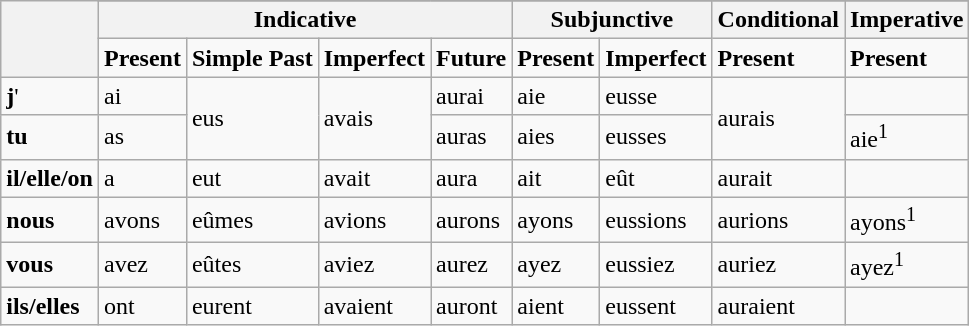<table class="wikitable">
<tr>
<th rowspan="3" colspan="1"> </th>
</tr>
<tr>
<th colspan="4" style="text-align: center;"><strong>Indicative</strong></th>
<th colspan="2" style="text-align: center;"><strong>Subjunctive</strong></th>
<th style="text-align: center;"><strong>Conditional</strong></th>
<th style="text-align: center;"><strong>Imperative</strong></th>
</tr>
<tr>
<td><strong>Present</strong></td>
<td><strong>Simple Past</strong></td>
<td><strong>Imperfect</strong></td>
<td><strong>Future</strong></td>
<td><strong>Present</strong></td>
<td><strong>Imperfect</strong></td>
<td><strong>Present</strong></td>
<td><strong>Present</strong></td>
</tr>
<tr>
<td><strong>j</strong>'</td>
<td>ai</td>
<td rowspan="2">eus</td>
<td rowspan="2">avais</td>
<td>aurai</td>
<td>aie</td>
<td>eusse</td>
<td rowspan="2">aurais</td>
<td></td>
</tr>
<tr>
<td><strong>tu</strong></td>
<td>as</td>
<td>auras</td>
<td>aies</td>
<td>eusses</td>
<td>aie<sup>1</sup></td>
</tr>
<tr>
<td><strong>il/elle/on</strong></td>
<td>a</td>
<td>eut</td>
<td>avait</td>
<td>aura</td>
<td>ait</td>
<td>eût</td>
<td>aurait</td>
<td></td>
</tr>
<tr>
<td><strong>nous</strong></td>
<td>avons</td>
<td>eûmes</td>
<td>avions</td>
<td>aurons</td>
<td>ayons</td>
<td>eussions</td>
<td>aurions</td>
<td>ayons<sup>1</sup></td>
</tr>
<tr>
<td><strong>vous</strong></td>
<td>avez</td>
<td>eûtes</td>
<td>aviez</td>
<td>aurez</td>
<td>ayez</td>
<td>eussiez</td>
<td>auriez</td>
<td>ayez<sup>1</sup></td>
</tr>
<tr>
<td><strong>ils/elles</strong></td>
<td>ont</td>
<td>eurent</td>
<td>avaient</td>
<td>auront</td>
<td>aient</td>
<td>eussent</td>
<td>auraient</td>
<td></td>
</tr>
</table>
